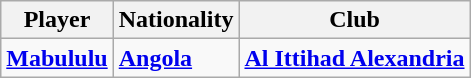<table class="wikitable">
<tr>
<th>Player</th>
<th>Nationality</th>
<th>Club</th>
</tr>
<tr>
<td><strong><a href='#'>Mabululu</a></strong></td>
<td><strong> <a href='#'>Angola</a></strong></td>
<td><strong><a href='#'>Al Ittihad Alexandria</a></strong></td>
</tr>
</table>
